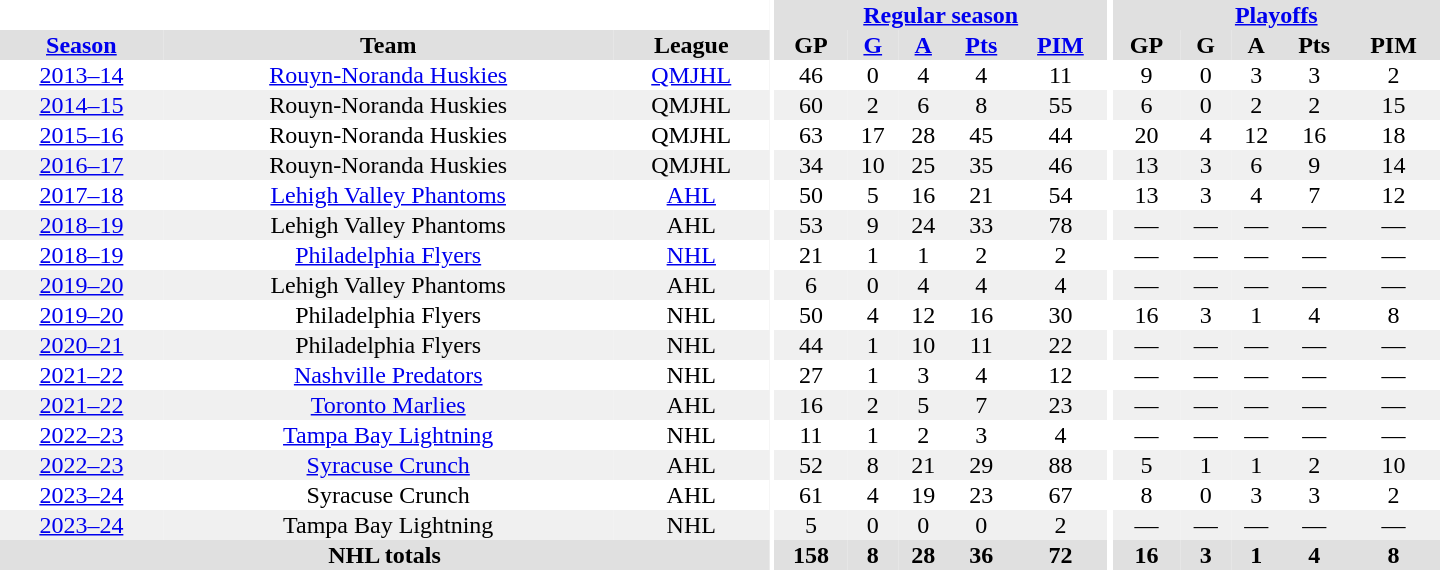<table border="0" cellpadding="1" cellspacing="0" style="text-align:center; width:60em">
<tr bgcolor="#e0e0e0">
<th colspan="3" bgcolor="#ffffff"></th>
<th rowspan="96" bgcolor="#ffffff"></th>
<th colspan="5"><a href='#'>Regular season</a></th>
<th rowspan="96" bgcolor="#ffffff"></th>
<th colspan="5"><a href='#'>Playoffs</a></th>
</tr>
<tr bgcolor="#e0e0e0">
<th><a href='#'>Season</a></th>
<th>Team</th>
<th>League</th>
<th>GP</th>
<th><a href='#'>G</a></th>
<th><a href='#'>A</a></th>
<th><a href='#'>Pts</a></th>
<th><a href='#'>PIM</a></th>
<th>GP</th>
<th>G</th>
<th>A</th>
<th>Pts</th>
<th>PIM</th>
</tr>
<tr>
<td><a href='#'>2013–14</a></td>
<td><a href='#'>Rouyn-Noranda Huskies</a></td>
<td><a href='#'>QMJHL</a></td>
<td>46</td>
<td>0</td>
<td>4</td>
<td>4</td>
<td>11</td>
<td>9</td>
<td>0</td>
<td>3</td>
<td>3</td>
<td>2</td>
</tr>
<tr bgcolor="#f0f0f0">
<td><a href='#'>2014–15</a></td>
<td>Rouyn-Noranda Huskies</td>
<td>QMJHL</td>
<td>60</td>
<td>2</td>
<td>6</td>
<td>8</td>
<td>55</td>
<td>6</td>
<td>0</td>
<td>2</td>
<td>2</td>
<td>15</td>
</tr>
<tr>
<td><a href='#'>2015–16</a></td>
<td>Rouyn-Noranda Huskies</td>
<td>QMJHL</td>
<td>63</td>
<td>17</td>
<td>28</td>
<td>45</td>
<td>44</td>
<td>20</td>
<td>4</td>
<td>12</td>
<td>16</td>
<td>18</td>
</tr>
<tr bgcolor="#f0f0f0">
<td><a href='#'>2016–17</a></td>
<td>Rouyn-Noranda Huskies</td>
<td>QMJHL</td>
<td>34</td>
<td>10</td>
<td>25</td>
<td>35</td>
<td>46</td>
<td>13</td>
<td>3</td>
<td>6</td>
<td>9</td>
<td>14</td>
</tr>
<tr>
<td><a href='#'>2017–18</a></td>
<td><a href='#'>Lehigh Valley Phantoms</a></td>
<td><a href='#'>AHL</a></td>
<td>50</td>
<td>5</td>
<td>16</td>
<td>21</td>
<td>54</td>
<td>13</td>
<td>3</td>
<td>4</td>
<td>7</td>
<td>12</td>
</tr>
<tr bgcolor="#f0f0f0">
<td><a href='#'>2018–19</a></td>
<td>Lehigh Valley Phantoms</td>
<td>AHL</td>
<td>53</td>
<td>9</td>
<td>24</td>
<td>33</td>
<td>78</td>
<td>—</td>
<td>—</td>
<td>—</td>
<td>—</td>
<td>—</td>
</tr>
<tr>
<td><a href='#'>2018–19</a></td>
<td><a href='#'>Philadelphia Flyers</a></td>
<td><a href='#'>NHL</a></td>
<td>21</td>
<td>1</td>
<td>1</td>
<td>2</td>
<td>2</td>
<td>—</td>
<td>—</td>
<td>—</td>
<td>—</td>
<td>—</td>
</tr>
<tr bgcolor="#f0f0f0">
<td><a href='#'>2019–20</a></td>
<td>Lehigh Valley Phantoms</td>
<td>AHL</td>
<td>6</td>
<td>0</td>
<td>4</td>
<td>4</td>
<td>4</td>
<td>—</td>
<td>—</td>
<td>—</td>
<td>—</td>
<td>—</td>
</tr>
<tr>
<td><a href='#'>2019–20</a></td>
<td>Philadelphia Flyers</td>
<td>NHL</td>
<td>50</td>
<td>4</td>
<td>12</td>
<td>16</td>
<td>30</td>
<td>16</td>
<td>3</td>
<td>1</td>
<td>4</td>
<td>8</td>
</tr>
<tr bgcolor="#f0f0f0">
<td><a href='#'>2020–21</a></td>
<td>Philadelphia Flyers</td>
<td>NHL</td>
<td>44</td>
<td>1</td>
<td>10</td>
<td>11</td>
<td>22</td>
<td>—</td>
<td>—</td>
<td>—</td>
<td>—</td>
<td>—</td>
</tr>
<tr>
<td><a href='#'>2021–22</a></td>
<td><a href='#'>Nashville Predators</a></td>
<td>NHL</td>
<td>27</td>
<td>1</td>
<td>3</td>
<td>4</td>
<td>12</td>
<td>—</td>
<td>—</td>
<td>—</td>
<td>—</td>
<td>—</td>
</tr>
<tr bgcolor="#f0f0f0">
<td><a href='#'>2021–22</a></td>
<td><a href='#'>Toronto Marlies</a></td>
<td>AHL</td>
<td>16</td>
<td>2</td>
<td>5</td>
<td>7</td>
<td>23</td>
<td>—</td>
<td>—</td>
<td>—</td>
<td>—</td>
<td>—</td>
</tr>
<tr>
<td><a href='#'>2022–23</a></td>
<td><a href='#'>Tampa Bay Lightning</a></td>
<td>NHL</td>
<td>11</td>
<td>1</td>
<td>2</td>
<td>3</td>
<td>4</td>
<td>—</td>
<td>—</td>
<td>—</td>
<td>—</td>
<td>—</td>
</tr>
<tr bgcolor="#f0f0f0">
<td><a href='#'>2022–23</a></td>
<td><a href='#'>Syracuse Crunch</a></td>
<td>AHL</td>
<td>52</td>
<td>8</td>
<td>21</td>
<td>29</td>
<td>88</td>
<td>5</td>
<td>1</td>
<td>1</td>
<td>2</td>
<td>10</td>
</tr>
<tr>
<td><a href='#'>2023–24</a></td>
<td>Syracuse Crunch</td>
<td>AHL</td>
<td>61</td>
<td>4</td>
<td>19</td>
<td>23</td>
<td>67</td>
<td>8</td>
<td>0</td>
<td>3</td>
<td>3</td>
<td>2</td>
</tr>
<tr bgcolor="#f0f0f0">
<td><a href='#'>2023–24</a></td>
<td>Tampa Bay Lightning</td>
<td>NHL</td>
<td>5</td>
<td>0</td>
<td>0</td>
<td>0</td>
<td>2</td>
<td>—</td>
<td>—</td>
<td>—</td>
<td>—</td>
<td>—</td>
</tr>
<tr bgcolor="#e0e0e0">
<th colspan="3">NHL totals</th>
<th>158</th>
<th>8</th>
<th>28</th>
<th>36</th>
<th>72</th>
<th>16</th>
<th>3</th>
<th>1</th>
<th>4</th>
<th>8</th>
</tr>
</table>
